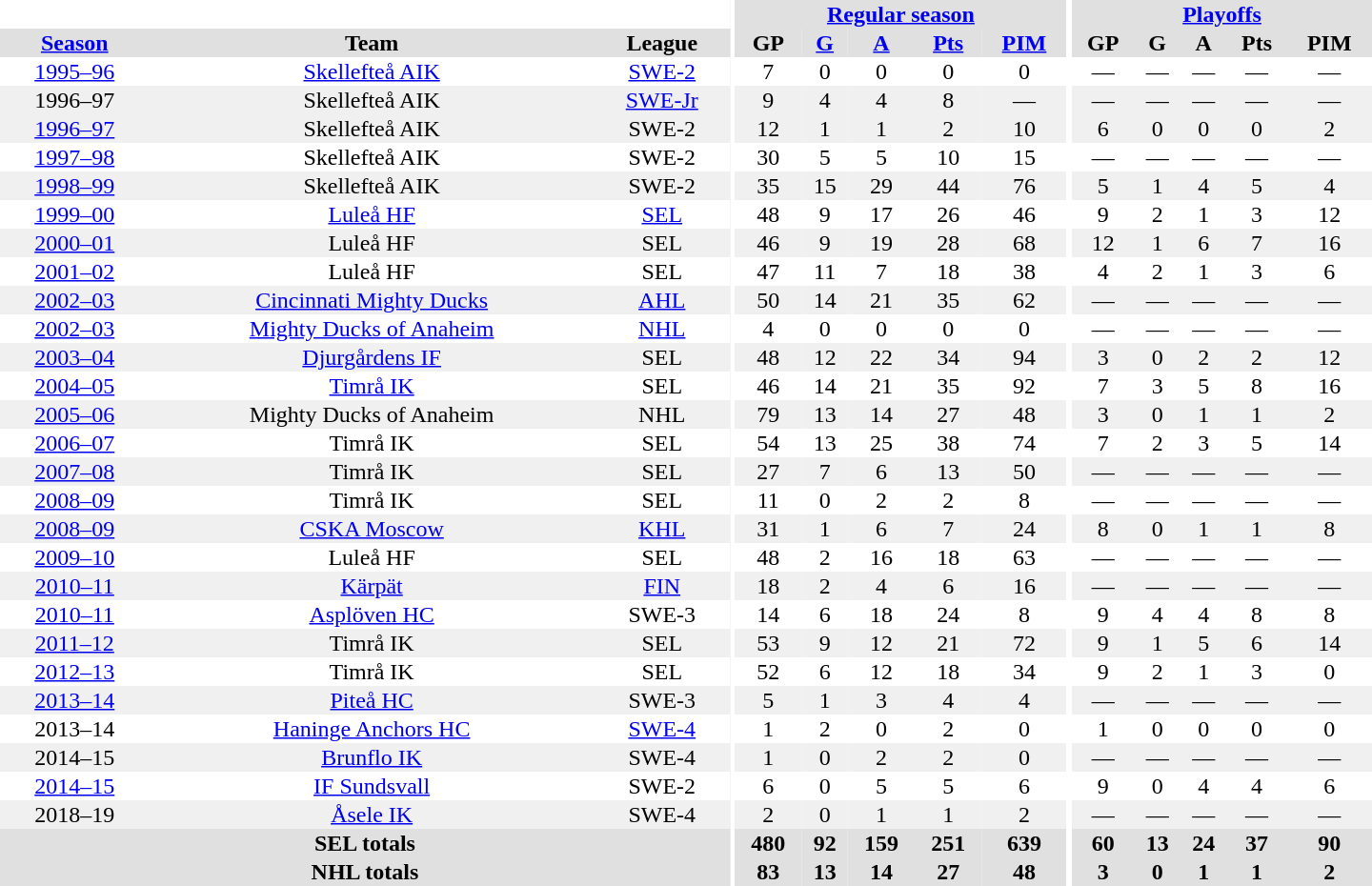<table border="0" cellpadding="1" cellspacing="0" style="text-align:center; width:60em">
<tr bgcolor="#e0e0e0">
<th colspan="3" bgcolor="#ffffff"></th>
<th rowspan="100" bgcolor="#ffffff"></th>
<th colspan="5"><a href='#'>Regular season</a></th>
<th rowspan="100" bgcolor="#ffffff"></th>
<th colspan="5"><a href='#'>Playoffs</a></th>
</tr>
<tr bgcolor="#e0e0e0">
<th><a href='#'>Season</a></th>
<th>Team</th>
<th>League</th>
<th>GP</th>
<th><a href='#'>G</a></th>
<th><a href='#'>A</a></th>
<th><a href='#'>Pts</a></th>
<th><a href='#'>PIM</a></th>
<th>GP</th>
<th>G</th>
<th>A</th>
<th>Pts</th>
<th>PIM</th>
</tr>
<tr>
<td><a href='#'>1995–96</a></td>
<td><a href='#'>Skellefteå AIK</a></td>
<td><a href='#'>SWE-2</a></td>
<td>7</td>
<td>0</td>
<td>0</td>
<td>0</td>
<td>0</td>
<td>—</td>
<td>—</td>
<td>—</td>
<td>—</td>
<td>—</td>
</tr>
<tr bgcolor="#f0f0f0">
<td>1996–97</td>
<td>Skellefteå AIK</td>
<td><a href='#'>SWE-Jr</a></td>
<td>9</td>
<td>4</td>
<td>4</td>
<td>8</td>
<td>—</td>
<td>—</td>
<td>—</td>
<td>—</td>
<td>—</td>
<td>—</td>
</tr>
<tr bgcolor="#f0f0f0">
<td><a href='#'>1996–97</a></td>
<td>Skellefteå AIK</td>
<td>SWE-2</td>
<td>12</td>
<td>1</td>
<td>1</td>
<td>2</td>
<td>10</td>
<td>6</td>
<td>0</td>
<td>0</td>
<td>0</td>
<td>2</td>
</tr>
<tr>
<td><a href='#'>1997–98</a></td>
<td>Skellefteå AIK</td>
<td>SWE-2</td>
<td>30</td>
<td>5</td>
<td>5</td>
<td>10</td>
<td>15</td>
<td>—</td>
<td>—</td>
<td>—</td>
<td>—</td>
<td>—</td>
</tr>
<tr bgcolor="#f0f0f0">
<td><a href='#'>1998–99</a></td>
<td>Skellefteå AIK</td>
<td>SWE-2</td>
<td>35</td>
<td>15</td>
<td>29</td>
<td>44</td>
<td>76</td>
<td>5</td>
<td>1</td>
<td>4</td>
<td>5</td>
<td>4</td>
</tr>
<tr>
<td><a href='#'>1999–00</a></td>
<td><a href='#'>Luleå HF</a></td>
<td><a href='#'>SEL</a></td>
<td>48</td>
<td>9</td>
<td>17</td>
<td>26</td>
<td>46</td>
<td>9</td>
<td>2</td>
<td>1</td>
<td>3</td>
<td>12</td>
</tr>
<tr bgcolor="#f0f0f0">
<td><a href='#'>2000–01</a></td>
<td>Luleå HF</td>
<td>SEL</td>
<td>46</td>
<td>9</td>
<td>19</td>
<td>28</td>
<td>68</td>
<td>12</td>
<td>1</td>
<td>6</td>
<td>7</td>
<td>16</td>
</tr>
<tr>
<td><a href='#'>2001–02</a></td>
<td>Luleå HF</td>
<td>SEL</td>
<td>47</td>
<td>11</td>
<td>7</td>
<td>18</td>
<td>38</td>
<td>4</td>
<td>2</td>
<td>1</td>
<td>3</td>
<td>6</td>
</tr>
<tr bgcolor="#f0f0f0">
<td><a href='#'>2002–03</a></td>
<td><a href='#'>Cincinnati Mighty Ducks</a></td>
<td><a href='#'>AHL</a></td>
<td>50</td>
<td>14</td>
<td>21</td>
<td>35</td>
<td>62</td>
<td>—</td>
<td>—</td>
<td>—</td>
<td>—</td>
<td>—</td>
</tr>
<tr>
<td><a href='#'>2002–03</a></td>
<td><a href='#'>Mighty Ducks of Anaheim</a></td>
<td><a href='#'>NHL</a></td>
<td>4</td>
<td>0</td>
<td>0</td>
<td>0</td>
<td>0</td>
<td>—</td>
<td>—</td>
<td>—</td>
<td>—</td>
<td>—</td>
</tr>
<tr bgcolor="#f0f0f0">
<td><a href='#'>2003–04</a></td>
<td><a href='#'>Djurgårdens IF</a></td>
<td>SEL</td>
<td>48</td>
<td>12</td>
<td>22</td>
<td>34</td>
<td>94</td>
<td>3</td>
<td>0</td>
<td>2</td>
<td>2</td>
<td>12</td>
</tr>
<tr>
<td><a href='#'>2004–05</a></td>
<td><a href='#'>Timrå IK</a></td>
<td>SEL</td>
<td>46</td>
<td>14</td>
<td>21</td>
<td>35</td>
<td>92</td>
<td>7</td>
<td>3</td>
<td>5</td>
<td>8</td>
<td>16</td>
</tr>
<tr bgcolor="#f0f0f0">
<td><a href='#'>2005–06</a></td>
<td>Mighty Ducks of Anaheim</td>
<td>NHL</td>
<td>79</td>
<td>13</td>
<td>14</td>
<td>27</td>
<td>48</td>
<td>3</td>
<td>0</td>
<td>1</td>
<td>1</td>
<td>2</td>
</tr>
<tr>
<td><a href='#'>2006–07</a></td>
<td>Timrå IK</td>
<td>SEL</td>
<td>54</td>
<td>13</td>
<td>25</td>
<td>38</td>
<td>74</td>
<td>7</td>
<td>2</td>
<td>3</td>
<td>5</td>
<td>14</td>
</tr>
<tr bgcolor="#f0f0f0">
<td><a href='#'>2007–08</a></td>
<td>Timrå IK</td>
<td>SEL</td>
<td>27</td>
<td>7</td>
<td>6</td>
<td>13</td>
<td>50</td>
<td>—</td>
<td>—</td>
<td>—</td>
<td>—</td>
<td>—</td>
</tr>
<tr>
<td><a href='#'>2008–09</a></td>
<td>Timrå IK</td>
<td>SEL</td>
<td>11</td>
<td>0</td>
<td>2</td>
<td>2</td>
<td>8</td>
<td>—</td>
<td>—</td>
<td>—</td>
<td>—</td>
<td>—</td>
</tr>
<tr bgcolor="#f0f0f0">
<td><a href='#'>2008–09</a></td>
<td><a href='#'>CSKA Moscow</a></td>
<td><a href='#'>KHL</a></td>
<td>31</td>
<td>1</td>
<td>6</td>
<td>7</td>
<td>24</td>
<td>8</td>
<td>0</td>
<td>1</td>
<td>1</td>
<td>8</td>
</tr>
<tr>
<td><a href='#'>2009–10</a></td>
<td>Luleå HF</td>
<td>SEL</td>
<td>48</td>
<td>2</td>
<td>16</td>
<td>18</td>
<td>63</td>
<td>—</td>
<td>—</td>
<td>—</td>
<td>—</td>
<td>—</td>
</tr>
<tr bgcolor="#f0f0f0">
<td><a href='#'>2010–11</a></td>
<td><a href='#'>Kärpät</a></td>
<td><a href='#'>FIN</a></td>
<td>18</td>
<td>2</td>
<td>4</td>
<td>6</td>
<td>16</td>
<td>—</td>
<td>—</td>
<td>—</td>
<td>—</td>
<td>—</td>
</tr>
<tr>
<td><a href='#'>2010–11</a></td>
<td><a href='#'>Asplöven HC</a></td>
<td>SWE-3</td>
<td>14</td>
<td>6</td>
<td>18</td>
<td>24</td>
<td>8</td>
<td>9</td>
<td>4</td>
<td>4</td>
<td>8</td>
<td>8</td>
</tr>
<tr bgcolor="#f0f0f0">
<td><a href='#'>2011–12</a></td>
<td>Timrå IK</td>
<td>SEL</td>
<td>53</td>
<td>9</td>
<td>12</td>
<td>21</td>
<td>72</td>
<td>9</td>
<td>1</td>
<td>5</td>
<td>6</td>
<td>14</td>
</tr>
<tr>
<td><a href='#'>2012–13</a></td>
<td>Timrå IK</td>
<td>SEL</td>
<td>52</td>
<td>6</td>
<td>12</td>
<td>18</td>
<td>34</td>
<td>9</td>
<td>2</td>
<td>1</td>
<td>3</td>
<td>0</td>
</tr>
<tr bgcolor="#f0f0f0">
<td><a href='#'>2013–14</a></td>
<td><a href='#'>Piteå HC</a></td>
<td>SWE-3</td>
<td>5</td>
<td>1</td>
<td>3</td>
<td>4</td>
<td>4</td>
<td>—</td>
<td>—</td>
<td>—</td>
<td>—</td>
<td>—</td>
</tr>
<tr>
<td>2013–14</td>
<td><a href='#'>Haninge Anchors HC</a></td>
<td><a href='#'>SWE-4</a></td>
<td>1</td>
<td>2</td>
<td>0</td>
<td>2</td>
<td>0</td>
<td>1</td>
<td>0</td>
<td>0</td>
<td>0</td>
<td>0</td>
</tr>
<tr bgcolor="#f0f0f0">
<td>2014–15</td>
<td><a href='#'>Brunflo IK</a></td>
<td>SWE-4</td>
<td>1</td>
<td>0</td>
<td>2</td>
<td>2</td>
<td>0</td>
<td>—</td>
<td>—</td>
<td>—</td>
<td>—</td>
<td>—</td>
</tr>
<tr>
<td><a href='#'>2014–15</a></td>
<td><a href='#'>IF Sundsvall</a></td>
<td>SWE-2</td>
<td>6</td>
<td>0</td>
<td>5</td>
<td>5</td>
<td>6</td>
<td>9</td>
<td>0</td>
<td>4</td>
<td>4</td>
<td>6</td>
</tr>
<tr bgcolor="#f0f0f0">
<td>2018–19</td>
<td><a href='#'>Åsele IK</a></td>
<td>SWE-4</td>
<td>2</td>
<td>0</td>
<td>1</td>
<td>1</td>
<td>2</td>
<td>—</td>
<td>—</td>
<td>—</td>
<td>—</td>
<td>—</td>
</tr>
<tr bgcolor="#e0e0e0">
<th colspan="3">SEL totals</th>
<th>480</th>
<th>92</th>
<th>159</th>
<th>251</th>
<th>639</th>
<th>60</th>
<th>13</th>
<th>24</th>
<th>37</th>
<th>90</th>
</tr>
<tr bgcolor="#e0e0e0">
<th colspan="3">NHL totals</th>
<th>83</th>
<th>13</th>
<th>14</th>
<th>27</th>
<th>48</th>
<th>3</th>
<th>0</th>
<th>1</th>
<th>1</th>
<th>2</th>
</tr>
</table>
